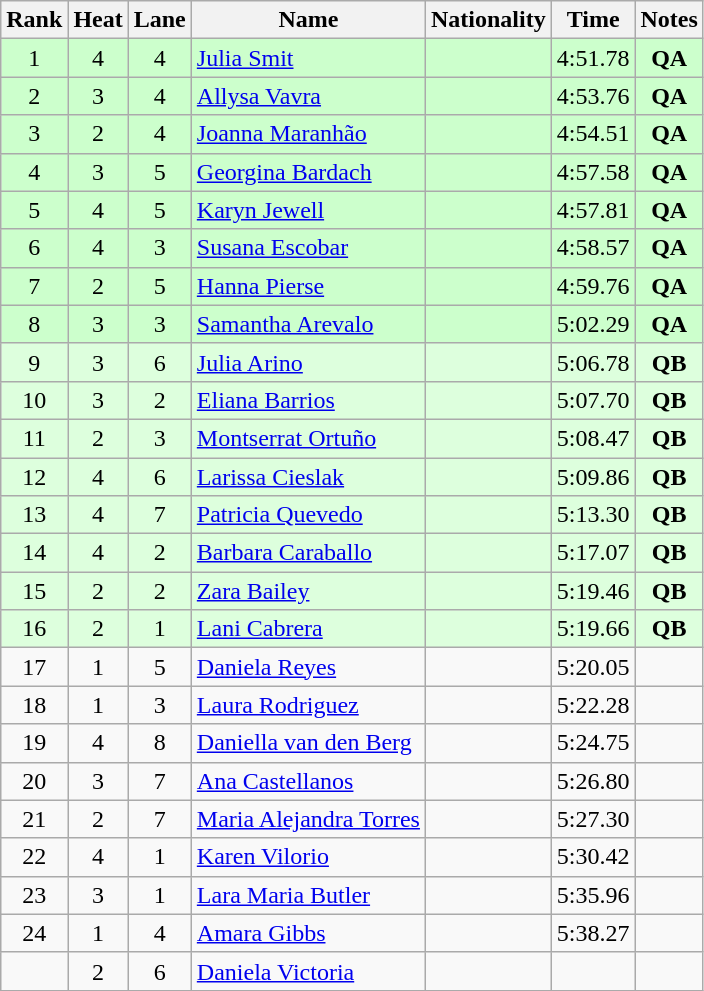<table class="wikitable sortable" style="text-align:center">
<tr>
<th>Rank</th>
<th>Heat</th>
<th>Lane</th>
<th>Name</th>
<th>Nationality</th>
<th>Time</th>
<th>Notes</th>
</tr>
<tr bgcolor=ccffcc>
<td>1</td>
<td>4</td>
<td>4</td>
<td align=left><a href='#'>Julia Smit</a></td>
<td align=left></td>
<td>4:51.78</td>
<td><strong>QA</strong></td>
</tr>
<tr bgcolor=ccffcc>
<td>2</td>
<td>3</td>
<td>4</td>
<td align=left><a href='#'>Allysa Vavra</a></td>
<td align=left></td>
<td>4:53.76</td>
<td><strong>QA</strong></td>
</tr>
<tr bgcolor=ccffcc>
<td>3</td>
<td>2</td>
<td>4</td>
<td align=left><a href='#'>Joanna Maranhão</a></td>
<td align=left></td>
<td>4:54.51</td>
<td><strong>QA</strong></td>
</tr>
<tr bgcolor=ccffcc>
<td>4</td>
<td>3</td>
<td>5</td>
<td align=left><a href='#'>Georgina Bardach</a></td>
<td align=left></td>
<td>4:57.58</td>
<td><strong>QA</strong></td>
</tr>
<tr bgcolor=ccffcc>
<td>5</td>
<td>4</td>
<td>5</td>
<td align=left><a href='#'>Karyn Jewell</a></td>
<td align=left></td>
<td>4:57.81</td>
<td><strong>QA</strong></td>
</tr>
<tr bgcolor=ccffcc>
<td>6</td>
<td>4</td>
<td>3</td>
<td align=left><a href='#'>Susana Escobar</a></td>
<td align=left></td>
<td>4:58.57</td>
<td><strong>QA</strong></td>
</tr>
<tr bgcolor=ccffcc>
<td>7</td>
<td>2</td>
<td>5</td>
<td align=left><a href='#'>Hanna Pierse</a></td>
<td align=left></td>
<td>4:59.76</td>
<td><strong>QA</strong></td>
</tr>
<tr bgcolor=ccffcc>
<td>8</td>
<td>3</td>
<td>3</td>
<td align=left><a href='#'>Samantha Arevalo</a></td>
<td align=left></td>
<td>5:02.29</td>
<td><strong>QA</strong></td>
</tr>
<tr bgcolor=ddffdd>
<td>9</td>
<td>3</td>
<td>6</td>
<td align=left><a href='#'>Julia Arino</a></td>
<td align=left></td>
<td>5:06.78</td>
<td><strong>QB</strong></td>
</tr>
<tr bgcolor=ddffdd>
<td>10</td>
<td>3</td>
<td>2</td>
<td align=left><a href='#'>Eliana Barrios</a></td>
<td align=left></td>
<td>5:07.70</td>
<td><strong>QB</strong></td>
</tr>
<tr bgcolor=ddffdd>
<td>11</td>
<td>2</td>
<td>3</td>
<td align=left><a href='#'>Montserrat Ortuño</a></td>
<td align=left></td>
<td>5:08.47</td>
<td><strong>QB</strong></td>
</tr>
<tr bgcolor=ddffdd>
<td>12</td>
<td>4</td>
<td>6</td>
<td align=left><a href='#'>Larissa Cieslak</a></td>
<td align=left></td>
<td>5:09.86</td>
<td><strong>QB</strong></td>
</tr>
<tr bgcolor=ddffdd>
<td>13</td>
<td>4</td>
<td>7</td>
<td align=left><a href='#'>Patricia Quevedo</a></td>
<td align=left></td>
<td>5:13.30</td>
<td><strong>QB</strong></td>
</tr>
<tr bgcolor=ddffdd>
<td>14</td>
<td>4</td>
<td>2</td>
<td align=left><a href='#'>Barbara Caraballo</a></td>
<td align=left></td>
<td>5:17.07</td>
<td><strong>QB</strong></td>
</tr>
<tr bgcolor=ddffdd>
<td>15</td>
<td>2</td>
<td>2</td>
<td align=left><a href='#'>Zara Bailey</a></td>
<td align=left></td>
<td>5:19.46</td>
<td><strong>QB</strong></td>
</tr>
<tr bgcolor=ddffdd>
<td>16</td>
<td>2</td>
<td>1</td>
<td align=left><a href='#'>Lani Cabrera</a></td>
<td align=left></td>
<td>5:19.66</td>
<td><strong>QB</strong></td>
</tr>
<tr>
<td>17</td>
<td>1</td>
<td>5</td>
<td align=left><a href='#'>Daniela Reyes</a></td>
<td align=left></td>
<td>5:20.05</td>
<td></td>
</tr>
<tr>
<td>18</td>
<td>1</td>
<td>3</td>
<td align=left><a href='#'>Laura Rodriguez</a></td>
<td align=left></td>
<td>5:22.28</td>
<td></td>
</tr>
<tr>
<td>19</td>
<td>4</td>
<td>8</td>
<td align=left><a href='#'>Daniella van den Berg</a></td>
<td align=left></td>
<td>5:24.75</td>
<td></td>
</tr>
<tr>
<td>20</td>
<td>3</td>
<td>7</td>
<td align=left><a href='#'>Ana Castellanos</a></td>
<td align=left></td>
<td>5:26.80</td>
<td></td>
</tr>
<tr>
<td>21</td>
<td>2</td>
<td>7</td>
<td align=left><a href='#'>Maria Alejandra Torres</a></td>
<td align=left></td>
<td>5:27.30</td>
<td></td>
</tr>
<tr>
<td>22</td>
<td>4</td>
<td>1</td>
<td align=left><a href='#'>Karen Vilorio</a></td>
<td align=left></td>
<td>5:30.42</td>
<td></td>
</tr>
<tr>
<td>23</td>
<td>3</td>
<td>1</td>
<td align=left><a href='#'>Lara Maria Butler</a></td>
<td align=left></td>
<td>5:35.96</td>
<td></td>
</tr>
<tr>
<td>24</td>
<td>1</td>
<td>4</td>
<td align=left><a href='#'>Amara Gibbs</a></td>
<td align=left></td>
<td>5:38.27</td>
<td></td>
</tr>
<tr>
<td></td>
<td>2</td>
<td>6</td>
<td align=left><a href='#'>Daniela Victoria</a></td>
<td align=left></td>
<td></td>
<td></td>
</tr>
</table>
